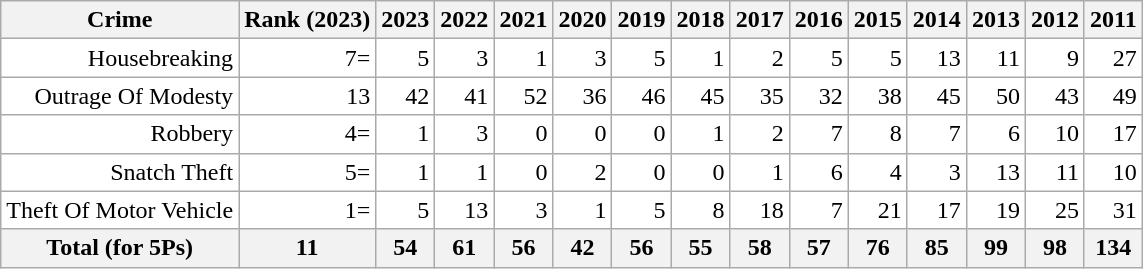<table class="wikitable" style="background:#FFFFFF;text-align:right">
<tr>
<th>Crime</th>
<th>Rank (2023)</th>
<th>2023</th>
<th>2022</th>
<th>2021</th>
<th>2020</th>
<th>2019</th>
<th>2018</th>
<th>2017</th>
<th>2016</th>
<th>2015</th>
<th>2014</th>
<th>2013</th>
<th>2012</th>
<th>2011</th>
</tr>
<tr>
<td>Housebreaking</td>
<td>7=</td>
<td>5</td>
<td>3</td>
<td>1</td>
<td>3</td>
<td>5</td>
<td>1</td>
<td>2</td>
<td>5</td>
<td>5</td>
<td>13</td>
<td>11</td>
<td>9</td>
<td>27</td>
</tr>
<tr>
<td>Outrage Of Modesty</td>
<td>13</td>
<td>42</td>
<td>41</td>
<td>52</td>
<td>36</td>
<td>46</td>
<td>45</td>
<td>35</td>
<td>32</td>
<td>38</td>
<td>45</td>
<td>50</td>
<td>43</td>
<td>49</td>
</tr>
<tr>
<td>Robbery</td>
<td>4=</td>
<td>1</td>
<td>3</td>
<td>0</td>
<td>0</td>
<td>0</td>
<td>1</td>
<td>2</td>
<td>7</td>
<td>8</td>
<td>7</td>
<td>6</td>
<td>10</td>
<td>17</td>
</tr>
<tr>
<td>Snatch Theft</td>
<td>5=</td>
<td>1</td>
<td>1</td>
<td>0</td>
<td>2</td>
<td>0</td>
<td>0</td>
<td>1</td>
<td>6</td>
<td>4</td>
<td>3</td>
<td>13</td>
<td>11</td>
<td>10</td>
</tr>
<tr>
<td>Theft Of Motor Vehicle</td>
<td>1=</td>
<td>5</td>
<td>13</td>
<td>3</td>
<td>1</td>
<td>5</td>
<td>8</td>
<td>18</td>
<td>7</td>
<td>21</td>
<td>17</td>
<td>19</td>
<td>25</td>
<td>31</td>
</tr>
<tr>
<th>Total (for 5Ps)</th>
<th>11</th>
<th>54</th>
<th>61</th>
<th>56</th>
<th>42</th>
<th>56</th>
<th>55</th>
<th>58</th>
<th>57</th>
<th>76</th>
<th>85</th>
<th>99</th>
<th>98</th>
<th>134</th>
</tr>
</table>
